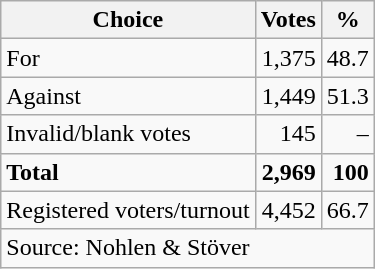<table class=wikitable style=text-align:right>
<tr>
<th>Choice</th>
<th>Votes</th>
<th>%</th>
</tr>
<tr>
<td align=left>For</td>
<td>1,375</td>
<td>48.7</td>
</tr>
<tr>
<td align=left>Against</td>
<td>1,449</td>
<td>51.3</td>
</tr>
<tr>
<td align=left>Invalid/blank votes</td>
<td>145</td>
<td>–</td>
</tr>
<tr>
<td align=left><strong>Total</strong></td>
<td><strong>2,969</strong></td>
<td><strong>100</strong></td>
</tr>
<tr>
<td align=left>Registered voters/turnout</td>
<td>4,452</td>
<td>66.7</td>
</tr>
<tr>
<td align=left colspan=3>Source: Nohlen & Stöver</td>
</tr>
</table>
